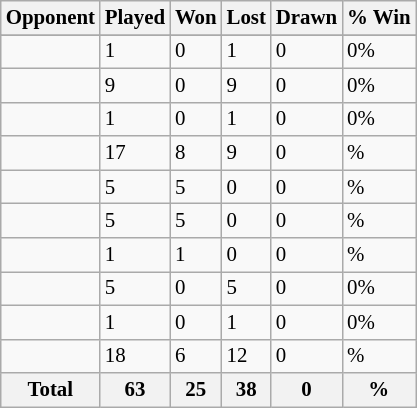<table class="sortable wikitable" style="font-size: 87%;">
<tr>
<th>Opponent</th>
<th>Played</th>
<th>Won</th>
<th>Lost</th>
<th>Drawn</th>
<th>% Win</th>
</tr>
<tr bgcolor="#d0ffd0" align="center">
</tr>
<tr>
<td align="left"></td>
<td>1</td>
<td>0</td>
<td>1</td>
<td>0</td>
<td>0%</td>
</tr>
<tr>
<td align="left"></td>
<td>9</td>
<td>0</td>
<td>9</td>
<td>0</td>
<td>0%</td>
</tr>
<tr>
<td align="left"></td>
<td>1</td>
<td>0</td>
<td>1</td>
<td>0</td>
<td>0%</td>
</tr>
<tr>
<td align="left"></td>
<td>17</td>
<td>8</td>
<td>9</td>
<td>0</td>
<td>%</td>
</tr>
<tr>
<td align="left"></td>
<td>5</td>
<td>5</td>
<td>0</td>
<td>0</td>
<td>%</td>
</tr>
<tr>
<td align="left"></td>
<td>5</td>
<td>5</td>
<td>0</td>
<td>0</td>
<td>%</td>
</tr>
<tr>
<td align="left"></td>
<td>1</td>
<td>1</td>
<td>0</td>
<td>0</td>
<td>%</td>
</tr>
<tr>
<td align="left"></td>
<td>5</td>
<td>0</td>
<td>5</td>
<td>0</td>
<td>0%</td>
</tr>
<tr>
<td align="left"></td>
<td>1</td>
<td>0</td>
<td>1</td>
<td>0</td>
<td>0%</td>
</tr>
<tr>
<td align="left"></td>
<td>18</td>
<td>6</td>
<td>12</td>
<td>0</td>
<td>%</td>
</tr>
<tr>
<th>Total</th>
<th><strong>63</strong></th>
<th><strong>25</strong></th>
<th><strong>38</strong></th>
<th><strong>0</strong></th>
<th><strong>%</strong></th>
</tr>
</table>
